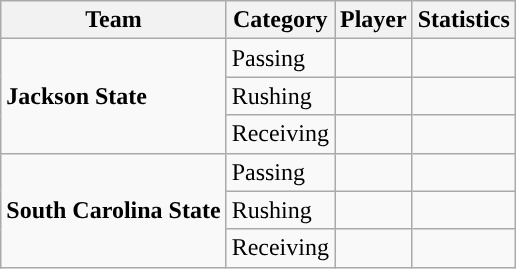<table class="wikitable" style="float: right;">
<tr>
<th>Team</th>
<th>Category</th>
<th>Player</th>
<th>Statistics</th>
</tr>
<tr>
<td rowspan=3><strong>Jackson State</strong></td>
<td>Passing</td>
<td></td>
<td></td>
</tr>
<tr>
<td>Rushing</td>
<td></td>
<td></td>
</tr>
<tr>
<td>Receiving</td>
<td></td>
<td></td>
</tr>
<tr>
<td rowspan=3><strong>South Carolina State</strong></td>
<td>Passing</td>
<td></td>
<td></td>
</tr>
<tr>
<td>Rushing</td>
<td></td>
<td></td>
</tr>
<tr>
<td>Receiving</td>
<td></td>
<td></td>
</tr>
</table>
